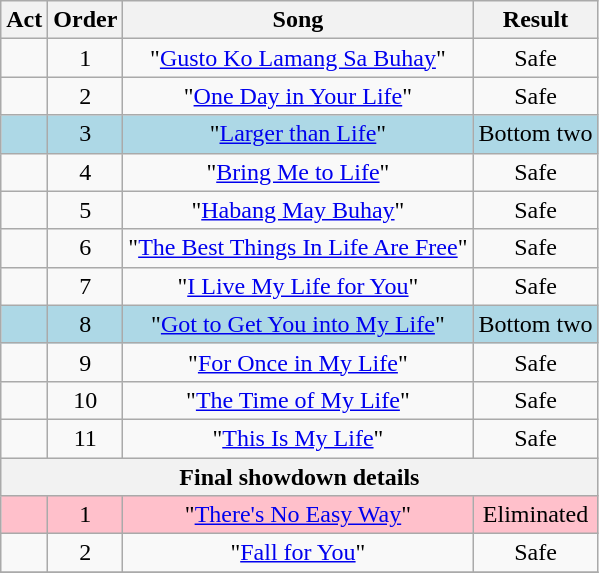<table class="wikitable" style="text-align:center;">
<tr>
<th scope="col" style="text-align:center;">Act</th>
<th scope="col" style="text-align:center;">Order</th>
<th scope="col" style="text-align:center;">Song</th>
<th scope="col" style="text-align:center;">Result</th>
</tr>
<tr style="text-align:center;">
<td></td>
<td>1</td>
<td>"<a href='#'>Gusto Ko Lamang Sa Buhay</a>"</td>
<td>Safe</td>
</tr>
<tr style="text-align:center;">
<td></td>
<td>2</td>
<td>"<a href='#'>One Day in Your Life</a>"</td>
<td>Safe</td>
</tr>
<tr style="text-align:center; background:lightblue">
<td></td>
<td>3</td>
<td>"<a href='#'>Larger than Life</a>"</td>
<td>Bottom two</td>
</tr>
<tr style="text-align:center;">
<td></td>
<td>4</td>
<td>"<a href='#'>Bring Me to Life</a>"</td>
<td>Safe</td>
</tr>
<tr style="text-align:center;">
<td></td>
<td>5</td>
<td>"<a href='#'>Habang May Buhay</a>"</td>
<td>Safe</td>
</tr>
<tr style="text-align:center;">
<td></td>
<td>6</td>
<td>"<a href='#'>The Best Things In Life Are Free</a>"</td>
<td>Safe</td>
</tr>
<tr style="text-align:center;">
<td></td>
<td>7</td>
<td>"<a href='#'>I Live My Life for You</a>"</td>
<td>Safe</td>
</tr>
<tr style="text-align:center; background:lightblue">
<td></td>
<td>8</td>
<td>"<a href='#'>Got to Get You into My Life</a>"</td>
<td>Bottom two</td>
</tr>
<tr style="text-align:center;">
<td></td>
<td>9</td>
<td>"<a href='#'>For Once in My Life</a>"</td>
<td>Safe</td>
</tr>
<tr style="text-align:center;">
<td></td>
<td>10</td>
<td>"<a href='#'>The Time of My Life</a>"</td>
<td>Safe</td>
</tr>
<tr style="text-align:center;">
<td></td>
<td>11</td>
<td>"<a href='#'>This Is My Life</a>"</td>
<td>Safe</td>
</tr>
<tr>
<th colspan="5">Final showdown details</th>
</tr>
<tr>
<td style="background:pink;"></td>
<td style="background:pink;">1</td>
<td style="background:pink;">"<a href='#'>There's No Easy Way</a>"</td>
<td style="background:pink;">Eliminated</td>
</tr>
<tr>
<td></td>
<td>2</td>
<td>"<a href='#'>Fall for You</a>"</td>
<td>Safe</td>
</tr>
<tr>
</tr>
</table>
